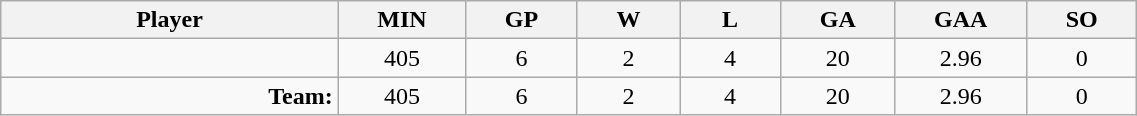<table class="wikitable sortable" width="60%">
<tr>
<th bgcolor="#DDDDFF" width="10%">Player</th>
<th width="3%" bgcolor="#DDDDFF" title="Minutes played">MIN</th>
<th width="3%" bgcolor="#DDDDFF" title="Games played in">GP</th>
<th width="3%" bgcolor="#DDDDFF" title="Wins">W</th>
<th width="3%" bgcolor="#DDDDFF"title="Losses">L</th>
<th width="3%" bgcolor="#DDDDFF" title="Goals against">GA</th>
<th width="3%" bgcolor="#DDDDFF" title="Goals against average">GAA</th>
<th width="3%" bgcolor="#DDDDFF" title="Shut-outs">SO</th>
</tr>
<tr align="center">
<td align="right"></td>
<td>405</td>
<td>6</td>
<td>2</td>
<td>4</td>
<td>20</td>
<td>2.96</td>
<td>0</td>
</tr>
<tr align="center">
<td align="right"><strong>Team:</strong></td>
<td>405</td>
<td>6</td>
<td>2</td>
<td>4</td>
<td>20</td>
<td>2.96</td>
<td>0</td>
</tr>
</table>
